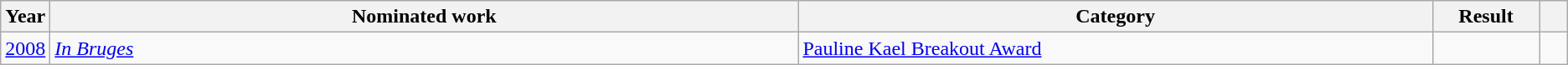<table class="wikitable">
<tr>
<th scope="col" style="width:1em;">Year</th>
<th scope="col" style="width:39em;">Nominated work</th>
<th scope="col" style="width:33em;">Category</th>
<th scope="col" style="width:5em;">Result</th>
<th scope="col" style="width:1em;"></th>
</tr>
<tr>
<td><a href='#'>2008</a></td>
<td><em><a href='#'>In Bruges</a></em></td>
<td><a href='#'>Pauline Kael Breakout Award</a></td>
<td></td>
<td style="text-align:center;"></td>
</tr>
</table>
